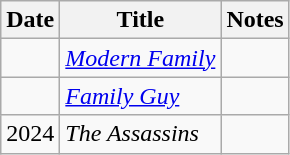<table class="wikitable sortable">
<tr>
<th>Date</th>
<th>Title</th>
<th>Notes</th>
</tr>
<tr>
<td></td>
<td><em><a href='#'>Modern Family</a></em></td>
<td></td>
</tr>
<tr>
<td></td>
<td><em><a href='#'>Family Guy</a></em></td>
<td></td>
</tr>
<tr>
<td>2024</td>
<td><em>The Assassins</em></td>
<td></td>
</tr>
</table>
